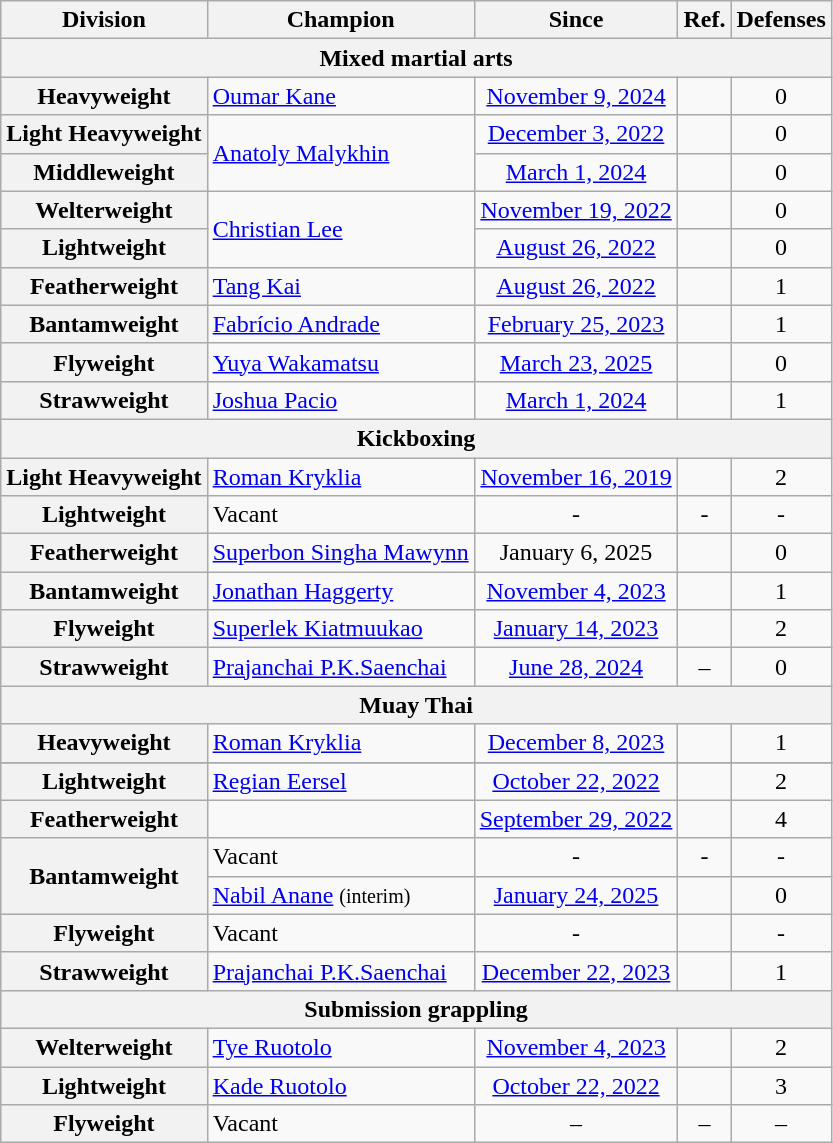<table class="wikitable">
<tr>
<th>Division</th>
<th>Champion</th>
<th>Since</th>
<th>Ref.</th>
<th>Defenses</th>
</tr>
<tr>
<th colspan="5" align=center>Mixed martial arts</th>
</tr>
<tr>
<th align=left>Heavyweight<br></th>
<td> <a href='#'>Oumar Kane</a></td>
<td align=center><a href='#'>November 9, 2024</a></td>
<td align=center></td>
<td align=center>0</td>
</tr>
<tr>
<th align=left>Light Heavyweight<br></th>
<td rowspan=2> <a href='#'>Anatoly Malykhin</a></td>
<td align=center><a href='#'>December 3, 2022</a></td>
<td align=center></td>
<td align=center>0</td>
</tr>
<tr>
<th align=left>Middleweight<br></th>
<td align=center><a href='#'>March 1, 2024</a></td>
<td align=center></td>
<td align=center>0</td>
</tr>
<tr>
<th align=left>Welterweight<br></th>
<td rowspan=2> <a href='#'>Christian Lee</a></td>
<td align=center><a href='#'>November 19, 2022</a></td>
<td align=center></td>
<td align=center>0</td>
</tr>
<tr>
<th align=left>Lightweight<br></th>
<td align=center><a href='#'>August 26, 2022</a></td>
<td align=center></td>
<td align=center>0</td>
</tr>
<tr>
<th align=left rowspan=1>Featherweight<br></th>
<td> <a href='#'>Tang Kai</a></td>
<td align=center><a href='#'>August 26, 2022</a></td>
<td align=center></td>
<td align=center>1</td>
</tr>
<tr>
<th align=left>Bantamweight<br></th>
<td> <a href='#'>Fabrício Andrade</a></td>
<td align=center><a href='#'>February 25, 2023</a></td>
<td align=center></td>
<td align=center>1</td>
</tr>
<tr>
<th align=left>Flyweight<br></th>
<td> <a href='#'>Yuya Wakamatsu</a></td>
<td align=center><a href='#'>March 23, 2025</a></td>
<td align=center></td>
<td align=center>0</td>
</tr>
<tr>
<th align="left">Strawweight<br></th>
<td> <a href='#'>Joshua Pacio</a></td>
<td align=center><a href='#'>March 1, 2024</a></td>
<td align=center></td>
<td align=center>1</td>
</tr>
<tr>
<th colspan="5" align="center">Kickboxing</th>
</tr>
<tr>
<th align=left>Light Heavyweight<br></th>
<td> <a href='#'>Roman Kryklia</a></td>
<td align=center><a href='#'>November 16, 2019</a></td>
<td align=center></td>
<td align=center>2</td>
</tr>
<tr>
<th align=left>Lightweight<br></th>
<td>Vacant</td>
<td align=center>-</td>
<td align=center>-</td>
<td align=center>-</td>
</tr>
<tr>
<th align=left>Featherweight<br></th>
<td> <a href='#'>Superbon Singha Mawynn</a></td>
<td align=center>January 6, 2025</td>
<td align=center></td>
<td align=center>0</td>
</tr>
<tr>
<th align=left>Bantamweight<br></th>
<td> <a href='#'>Jonathan Haggerty</a></td>
<td align=center><a href='#'>November 4, 2023</a></td>
<td align=center></td>
<td align=center>1</td>
</tr>
<tr>
<th align=left>Flyweight<br></th>
<td> <a href='#'>Superlek Kiatmuukao</a></td>
<td align=center><a href='#'>January 14, 2023</a></td>
<td align=center></td>
<td align=center>2</td>
</tr>
<tr>
<th align=left>Strawweight<br></th>
<td> <a href='#'>Prajanchai P.K.Saenchai</a></td>
<td align=center><a href='#'>June 28, 2024</a></td>
<td align=center>–</td>
<td align=center>0</td>
</tr>
<tr>
<th colspan="5" align=left>Muay Thai</th>
</tr>
<tr>
<th align=left>Heavyweight<br></th>
<td> <a href='#'>Roman Kryklia</a></td>
<td align=center><a href='#'>December 8, 2023</a></td>
<td align=center></td>
<td align=center>1</td>
</tr>
<tr>
</tr>
<tr>
<th align=left>Lightweight<br></th>
<td> <a href='#'>Regian Eersel</a></td>
<td align=center><a href='#'>October 22, 2022</a></td>
<td align=center></td>
<td align=center>2</td>
</tr>
<tr>
<th align=left>Featherweight<br></th>
<td></td>
<td align=center><a href='#'>September 29, 2022</a></td>
<td align=center></td>
<td align=center>4</td>
</tr>
<tr>
<th align=left rowspan=2>Bantamweight<br></th>
<td>Vacant</td>
<td align=center>-</td>
<td align=center>-</td>
<td align=center>-</td>
</tr>
<tr>
<td> <a href='#'>Nabil Anane</a> <small>(interim)</small></td>
<td align=center><a href='#'>January 24, 2025</a></td>
<td></td>
<td align=center>0</td>
</tr>
<tr>
<th align=left>Flyweight<br></th>
<td>Vacant</td>
<td align=center>-</td>
<td align=center></td>
<td align=center>-</td>
</tr>
<tr>
<th align=left>Strawweight<br></th>
<td> <a href='#'>Prajanchai P.K.Saenchai</a></td>
<td align=center><a href='#'>December 22, 2023</a></td>
<td align=center></td>
<td align=center>1</td>
</tr>
<tr>
<th colspan="5" align=left>Submission grappling</th>
</tr>
<tr>
<th align=left>Welterweight<br></th>
<td> <a href='#'>Tye Ruotolo</a></td>
<td align=center><a href='#'>November 4, 2023</a></td>
<td align=center></td>
<td align=center>2</td>
</tr>
<tr>
<th align=left>Lightweight<br></th>
<td> <a href='#'>Kade Ruotolo</a></td>
<td align=center><a href='#'>October 22, 2022</a></td>
<td align=center></td>
<td align=center>3</td>
</tr>
<tr>
<th align=left>Flyweight<br></th>
<td> Vacant</td>
<td align=center>–</td>
<td align=center>–</td>
<td align=center>–</td>
</tr>
</table>
